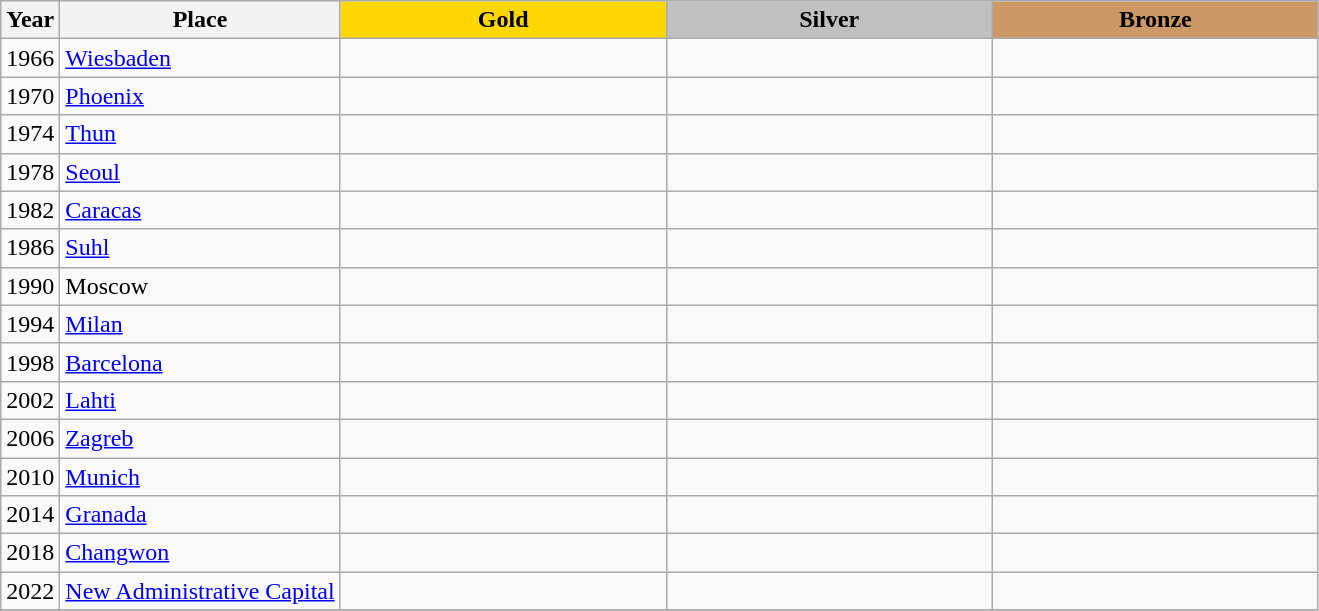<table class="wikitable">
<tr>
<th>Year</th>
<th>Place</th>
<th style="background:gold"    width="210">Gold</th>
<th style="background:silver"  width="210">Silver</th>
<th style="background:#cc9966" width="210">Bronze</th>
</tr>
<tr>
<td>1966</td>
<td> <a href='#'>Wiesbaden</a></td>
<td></td>
<td></td>
<td></td>
</tr>
<tr>
<td>1970</td>
<td> <a href='#'>Phoenix</a></td>
<td></td>
<td></td>
<td></td>
</tr>
<tr>
<td>1974</td>
<td> <a href='#'>Thun</a></td>
<td></td>
<td></td>
<td></td>
</tr>
<tr>
<td>1978</td>
<td> <a href='#'>Seoul</a></td>
<td></td>
<td></td>
<td></td>
</tr>
<tr>
<td>1982</td>
<td> <a href='#'>Caracas</a></td>
<td></td>
<td></td>
<td></td>
</tr>
<tr>
<td>1986</td>
<td> <a href='#'>Suhl</a></td>
<td></td>
<td></td>
<td></td>
</tr>
<tr>
<td>1990</td>
<td> Moscow</td>
<td></td>
<td></td>
<td></td>
</tr>
<tr>
<td>1994</td>
<td> <a href='#'>Milan</a></td>
<td></td>
<td></td>
<td></td>
</tr>
<tr>
<td>1998</td>
<td> <a href='#'>Barcelona</a></td>
<td></td>
<td></td>
<td></td>
</tr>
<tr>
<td>2002</td>
<td> <a href='#'>Lahti</a></td>
<td></td>
<td></td>
<td></td>
</tr>
<tr>
<td>2006</td>
<td> <a href='#'>Zagreb</a></td>
<td></td>
<td></td>
<td></td>
</tr>
<tr>
<td>2010</td>
<td> <a href='#'>Munich</a></td>
<td></td>
<td></td>
<td></td>
</tr>
<tr>
<td>2014</td>
<td> <a href='#'>Granada</a></td>
<td></td>
<td></td>
<td></td>
</tr>
<tr>
<td>2018</td>
<td> <a href='#'>Changwon</a></td>
<td></td>
<td></td>
<td></td>
</tr>
<tr>
<td>2022</td>
<td> <a href='#'>New Administrative Capital</a></td>
<td></td>
<td></td>
<td></td>
</tr>
<tr>
</tr>
</table>
